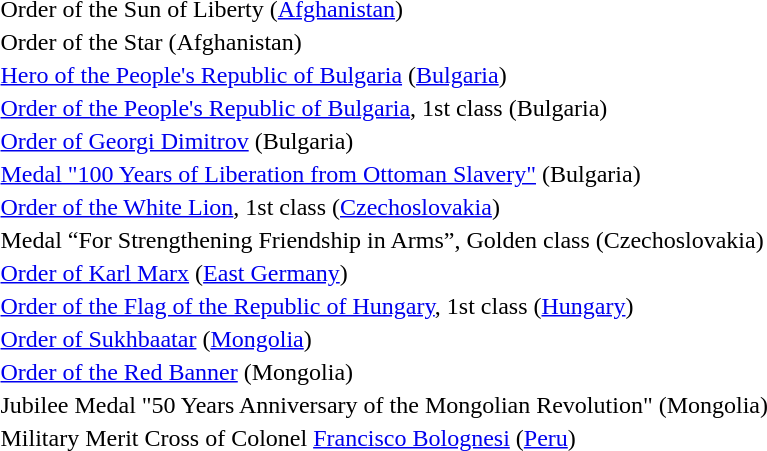<table>
<tr>
<td></td>
<td>Order of the Sun of Liberty (<a href='#'>Afghanistan</a>)</td>
</tr>
<tr>
<td></td>
<td>Order of the Star (Afghanistan)</td>
</tr>
<tr>
<td></td>
<td><a href='#'>Hero of the People's Republic of Bulgaria</a> (<a href='#'>Bulgaria</a>)</td>
</tr>
<tr>
<td></td>
<td><a href='#'>Order of the People's Republic of Bulgaria</a>, 1st class (Bulgaria)</td>
</tr>
<tr>
<td></td>
<td><a href='#'>Order of Georgi Dimitrov</a> (Bulgaria)</td>
</tr>
<tr>
<td></td>
<td><a href='#'>Medal "100 Years of Liberation from Ottoman Slavery"</a> (Bulgaria)</td>
</tr>
<tr>
<td></td>
<td><a href='#'>Order of the White Lion</a>, 1st class (<a href='#'>Czechoslovakia</a>)</td>
</tr>
<tr>
<td></td>
<td>Medal “For Strengthening Friendship in Arms”, Golden class (Czechoslovakia)</td>
</tr>
<tr>
<td></td>
<td><a href='#'>Order of Karl Marx</a> (<a href='#'>East Germany</a>)</td>
</tr>
<tr>
<td></td>
<td><a href='#'>Order of the Flag of the Republic of Hungary</a>, 1st class (<a href='#'>Hungary</a>)</td>
</tr>
<tr>
<td></td>
<td><a href='#'>Order of Sukhbaatar</a> (<a href='#'>Mongolia</a>)</td>
</tr>
<tr>
<td></td>
<td><a href='#'>Order of the Red Banner</a> (Mongolia)</td>
</tr>
<tr>
<td></td>
<td>Jubilee Medal "50 Years Anniversary of the Mongolian Revolution" (Mongolia)</td>
</tr>
<tr>
<td></td>
<td>Military Merit Cross of Colonel <a href='#'>Francisco Bolognesi</a> (<a href='#'>Peru</a>)</td>
</tr>
<tr>
</tr>
</table>
